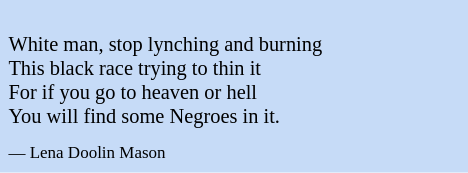<table class="toccolours" style="float: right; margin-left: 1em; margin-right: 1em; font-size: 85%; background:#c6dbf7; color:black; width:23em; max-width: 25%;" cellspacing="5">
<tr>
<td style="text-align: left;"><br>White man, stop lynching and burning<br>
This black race trying to thin it<br>
For if you go to heaven or hell<br>
You will find some Negroes in it.</td>
</tr>
<tr>
<td style="text-align: left;"><small>— Lena Doolin Mason</small></td>
</tr>
</table>
